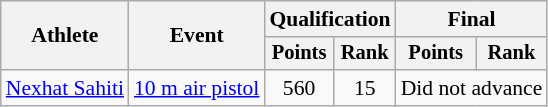<table class="wikitable" style="font-size:90%">
<tr>
<th rowspan="2">Athlete</th>
<th rowspan="2">Event</th>
<th colspan=2>Qualification</th>
<th colspan=2>Final</th>
</tr>
<tr style="font-size:95%">
<th>Points</th>
<th>Rank</th>
<th>Points</th>
<th>Rank</th>
</tr>
<tr align=center>
<td align=left><a href='#'>Nexhat Sahiti</a></td>
<td align=left><a href='#'>10 m air pistol</a></td>
<td>560</td>
<td>15</td>
<td colspan=2>Did not advance</td>
</tr>
</table>
